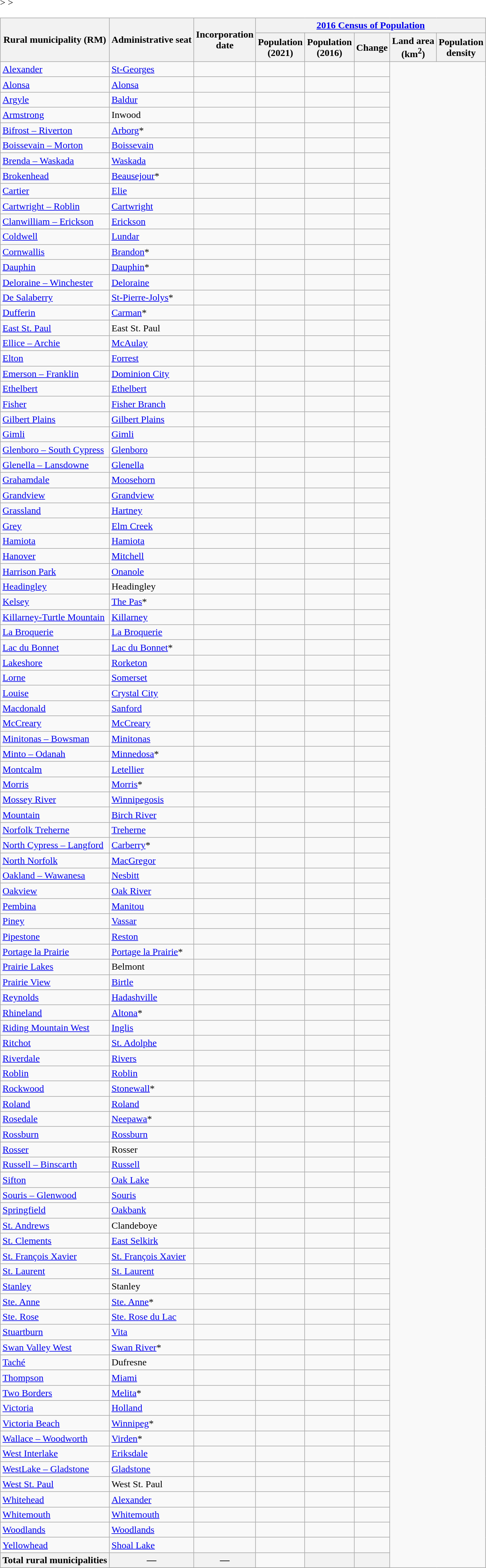<table class="wikitable sortable"<onlyinclude>>
<tr>
<th scope="col" rowspan=2>Rural municipality (RM)</th>
<th scope="col" rowspan=2>Administrative seat</th>
<th scope="col" rowspan=2>Incorporation<br>date</th>
<th scope="col" colspan=5><a href='#'>2016 Census of Population</a></th>
</tr>
<tr>
<th scope="col">Population<br>(2021)</th>
<th scope="col">Population<br>(2016)</th>
<th scope="col">Change<br></th>
<th scope="col">Land area<br>(km<sup>2</sup>)</th>
<th scope="col" data-sort-type="number">Population<br>density</onlyinclude></th>
</tr>
<tr>
<td scope="row"><a href='#'>Alexander</a></td>
<td><a href='#'>St-Georges</a></td>
<td align=center></td>
<td></td>
<td align=center></td>
<td align=center></td>
</tr>
<tr>
<td scope="row"><a href='#'>Alonsa</a></td>
<td><a href='#'>Alonsa</a></td>
<td align=center></td>
<td></td>
<td align=center></td>
<td align=center></td>
</tr>
<tr>
<td scope="row"><a href='#'>Argyle</a></td>
<td><a href='#'>Baldur</a></td>
<td align=center></td>
<td></td>
<td align=center></td>
<td align=center></td>
</tr>
<tr>
<td scope="row"><a href='#'>Armstrong</a></td>
<td>Inwood</td>
<td align=center></td>
<td></td>
<td align=center></td>
<td align=center></td>
</tr>
<tr>
<td scope="row"><a href='#'>Bifrost – Riverton</a></td>
<td><a href='#'>Arborg</a>*</td>
<td align=center></td>
<td></td>
<td align=center></td>
<td align=center></td>
</tr>
<tr>
<td scope="row"><a href='#'>Boissevain – Morton</a></td>
<td><a href='#'>Boissevain</a></td>
<td align=center></td>
<td></td>
<td align=center></td>
<td align=center></td>
</tr>
<tr>
<td scope="row"><a href='#'>Brenda – Waskada</a></td>
<td><a href='#'>Waskada</a></td>
<td align=center></td>
<td></td>
<td align=center></td>
<td align=center></td>
</tr>
<tr>
<td scope="row"><a href='#'>Brokenhead</a></td>
<td><a href='#'>Beausejour</a>*</td>
<td align=center></td>
<td></td>
<td align=center></td>
<td align=center></td>
</tr>
<tr>
<td scope="row"><a href='#'>Cartier</a></td>
<td><a href='#'>Elie</a></td>
<td align=center></td>
<td></td>
<td align=center></td>
<td align=center></td>
</tr>
<tr>
<td scope="row"><a href='#'>Cartwright – Roblin</a></td>
<td><a href='#'>Cartwright</a></td>
<td align=center></td>
<td></td>
<td align=center></td>
<td align=center></td>
</tr>
<tr>
<td scope="row"><a href='#'>Clanwilliam – Erickson</a></td>
<td><a href='#'>Erickson</a></td>
<td align=center></td>
<td></td>
<td align=center></td>
<td align=center></td>
</tr>
<tr>
<td scope="row"><a href='#'>Coldwell</a></td>
<td><a href='#'>Lundar</a></td>
<td align=center></td>
<td></td>
<td align=center></td>
<td align=center></td>
</tr>
<tr>
<td scope="row"><a href='#'>Cornwallis</a></td>
<td><a href='#'>Brandon</a>*</td>
<td align=center></td>
<td></td>
<td align=center></td>
<td align=center></td>
</tr>
<tr>
<td scope="row"><a href='#'>Dauphin</a></td>
<td><a href='#'>Dauphin</a>*</td>
<td align=center></td>
<td></td>
<td align=center></td>
<td align=center></td>
</tr>
<tr>
<td scope="row"><a href='#'>Deloraine – Winchester</a></td>
<td><a href='#'>Deloraine</a></td>
<td align=center></td>
<td></td>
<td align=center></td>
<td align=center></td>
</tr>
<tr>
<td scope="row"><a href='#'>De Salaberry</a></td>
<td><a href='#'>St-Pierre-Jolys</a>*</td>
<td align=center></td>
<td></td>
<td align=center></td>
<td align=center></td>
</tr>
<tr>
<td scope="row"><a href='#'>Dufferin</a></td>
<td><a href='#'>Carman</a>*</td>
<td align=center></td>
<td></td>
<td align=center></td>
<td align=center></td>
</tr>
<tr>
<td scope="row"><a href='#'>East St. Paul</a></td>
<td>East St. Paul</td>
<td align=center></td>
<td></td>
<td align=center></td>
<td align=center></td>
</tr>
<tr>
<td scope="row"><a href='#'>Ellice – Archie</a></td>
<td><a href='#'>McAulay</a></td>
<td align=center></td>
<td></td>
<td align=center></td>
<td align=center></td>
</tr>
<tr>
<td scope="row"><a href='#'>Elton</a></td>
<td><a href='#'>Forrest</a></td>
<td align=center></td>
<td></td>
<td align=center></td>
<td align=center></td>
</tr>
<tr>
<td scope="row"><a href='#'>Emerson – Franklin</a></td>
<td><a href='#'>Dominion City</a></td>
<td align=center></td>
<td></td>
<td align=center></td>
<td align=center></td>
</tr>
<tr>
<td scope="row"><a href='#'>Ethelbert</a></td>
<td><a href='#'>Ethelbert</a></td>
<td align=center></td>
<td></td>
<td align=center></td>
<td align=center></td>
</tr>
<tr>
<td scope="row"><a href='#'>Fisher</a></td>
<td><a href='#'>Fisher Branch</a></td>
<td align=center></td>
<td></td>
<td align=center></td>
<td align=center></td>
</tr>
<tr>
<td scope="row"><a href='#'>Gilbert Plains</a></td>
<td><a href='#'>Gilbert Plains</a></td>
<td align=center></td>
<td></td>
<td align=center></td>
<td align=center></td>
</tr>
<tr>
<td scope="row"><a href='#'>Gimli</a></td>
<td><a href='#'>Gimli</a></td>
<td align=center></td>
<td></td>
<td align=center></td>
<td align=center></td>
</tr>
<tr>
<td scope="row"><a href='#'>Glenboro – South Cypress</a></td>
<td><a href='#'>Glenboro</a></td>
<td align=center></td>
<td></td>
<td align=center></td>
<td align=center></td>
</tr>
<tr>
<td scope="row"><a href='#'>Glenella – Lansdowne</a></td>
<td><a href='#'>Glenella</a></td>
<td align=center></td>
<td></td>
<td align=center></td>
<td align=center></td>
</tr>
<tr>
<td scope="row"><a href='#'>Grahamdale</a></td>
<td><a href='#'>Moosehorn</a></td>
<td align=center></td>
<td></td>
<td align=center></td>
<td align=center></td>
</tr>
<tr>
<td scope="row"><a href='#'>Grandview</a></td>
<td><a href='#'>Grandview</a></td>
<td align=center></td>
<td></td>
<td align=center></td>
<td align=center></td>
</tr>
<tr>
<td scope="row"><a href='#'>Grassland</a></td>
<td><a href='#'>Hartney</a></td>
<td align=center></td>
<td></td>
<td align=center></td>
<td align=center></td>
</tr>
<tr>
<td scope="row"><a href='#'>Grey</a></td>
<td><a href='#'>Elm Creek</a></td>
<td align=center></td>
<td></td>
<td align=center></td>
<td align=center></td>
</tr>
<tr>
<td scope="row"><a href='#'>Hamiota</a></td>
<td><a href='#'>Hamiota</a></td>
<td align=center></td>
<td></td>
<td align=center></td>
<td align=center></td>
</tr>
<tr>
<td scope="row"><a href='#'>Hanover</a></td>
<td><a href='#'>Mitchell</a></td>
<td align=center></td>
<td></td>
<td align=center></td>
<td align=center></td>
</tr>
<tr>
<td scope="row"><a href='#'>Harrison Park</a></td>
<td><a href='#'>Onanole</a></td>
<td align=center></td>
<td></td>
<td align=center></td>
<td align=center></td>
</tr>
<tr>
<td scope="row"><a href='#'>Headingley</a></td>
<td>Headingley</td>
<td align=center></td>
<td></td>
<td align=center></td>
<td align=center></td>
</tr>
<tr>
<td scope="row"><a href='#'>Kelsey</a></td>
<td><a href='#'>The Pas</a>*</td>
<td align=center></td>
<td></td>
<td align=center></td>
<td align=center></td>
</tr>
<tr>
<td scope="row"><a href='#'>Killarney-Turtle Mountain</a></td>
<td><a href='#'>Killarney</a></td>
<td align=center></td>
<td></td>
<td align=center></td>
<td align=center></td>
</tr>
<tr>
<td scope="row"><a href='#'>La Broquerie</a></td>
<td><a href='#'>La Broquerie</a></td>
<td align=center></td>
<td></td>
<td align=center></td>
<td align=center></td>
</tr>
<tr>
<td scope="row"><a href='#'>Lac du Bonnet</a></td>
<td><a href='#'>Lac du Bonnet</a>*</td>
<td align=center></td>
<td></td>
<td align=center></td>
<td align=center></td>
</tr>
<tr>
<td scope="row"><a href='#'>Lakeshore</a></td>
<td><a href='#'>Rorketon</a></td>
<td align=center></td>
<td></td>
<td align=center></td>
<td align=center></td>
</tr>
<tr>
<td scope="row"><a href='#'>Lorne</a></td>
<td><a href='#'>Somerset</a></td>
<td align=center></td>
<td></td>
<td align=center></td>
<td align=center></td>
</tr>
<tr>
<td scope="row"><a href='#'>Louise</a></td>
<td><a href='#'>Crystal City</a></td>
<td align=center></td>
<td></td>
<td align=center></td>
<td align=center></td>
</tr>
<tr>
<td scope="row"><a href='#'>Macdonald</a></td>
<td><a href='#'>Sanford</a></td>
<td align=center></td>
<td></td>
<td align=center></td>
<td align=center></td>
</tr>
<tr>
<td scope="row"><a href='#'>McCreary</a></td>
<td><a href='#'>McCreary</a></td>
<td align=center></td>
<td></td>
<td align=center></td>
<td align=center></td>
</tr>
<tr>
<td scope="row"><a href='#'>Minitonas – Bowsman</a></td>
<td><a href='#'>Minitonas</a></td>
<td align=center></td>
<td></td>
<td align=center></td>
<td align=center></td>
</tr>
<tr>
<td scope="row"><a href='#'>Minto – Odanah</a></td>
<td><a href='#'>Minnedosa</a>*</td>
<td align=center></td>
<td></td>
<td align=center></td>
<td align=center></td>
</tr>
<tr>
<td scope="row"><a href='#'>Montcalm</a></td>
<td><a href='#'>Letellier</a></td>
<td align=center></td>
<td></td>
<td align=center></td>
<td align=center></td>
</tr>
<tr>
<td scope="row"><a href='#'>Morris</a></td>
<td><a href='#'>Morris</a>*</td>
<td align=center></td>
<td></td>
<td align=center></td>
<td align=center></td>
</tr>
<tr>
<td scope="row"><a href='#'>Mossey River</a></td>
<td><a href='#'>Winnipegosis</a></td>
<td align=center></td>
<td></td>
<td align=center></td>
<td align=center></td>
</tr>
<tr>
<td scope="row"><a href='#'>Mountain</a></td>
<td><a href='#'>Birch River</a></td>
<td align=center></td>
<td></td>
<td align=center></td>
<td align=center></td>
</tr>
<tr>
<td scope="row"><a href='#'>Norfolk Treherne</a></td>
<td><a href='#'>Treherne</a></td>
<td align=center></td>
<td></td>
<td align=center></td>
<td align=center></td>
</tr>
<tr>
<td scope="row"><a href='#'>North Cypress – Langford</a></td>
<td><a href='#'>Carberry</a>*</td>
<td align=center></td>
<td></td>
<td align=center></td>
<td align=center></td>
</tr>
<tr>
<td scope="row"><a href='#'>North Norfolk</a></td>
<td><a href='#'>MacGregor</a></td>
<td align=center></td>
<td></td>
<td align=center></td>
<td align=center></td>
</tr>
<tr>
<td scope="row"><a href='#'>Oakland – Wawanesa</a></td>
<td><a href='#'>Nesbitt</a></td>
<td align=center></td>
<td></td>
<td align=center></td>
<td align=center></td>
</tr>
<tr>
<td scope="row"><a href='#'>Oakview</a></td>
<td><a href='#'>Oak River</a></td>
<td align=center></td>
<td></td>
<td align=center></td>
<td align=center></td>
</tr>
<tr>
<td scope="row"><a href='#'>Pembina</a></td>
<td><a href='#'>Manitou</a></td>
<td align=center></td>
<td></td>
<td align=center></td>
<td align=center></td>
</tr>
<tr>
<td scope="row"><a href='#'>Piney</a></td>
<td><a href='#'>Vassar</a></td>
<td align=center></td>
<td></td>
<td align=center></td>
<td align=center></td>
</tr>
<tr>
<td scope="row"><a href='#'>Pipestone</a></td>
<td><a href='#'>Reston</a></td>
<td align=center></td>
<td></td>
<td align=center></td>
<td align=center></td>
</tr>
<tr>
<td scope="row"><a href='#'>Portage la Prairie</a></td>
<td><a href='#'>Portage la Prairie</a>*</td>
<td align=center></td>
<td></td>
<td align=center></td>
<td align=center></td>
</tr>
<tr>
<td scope="row"><a href='#'>Prairie Lakes</a></td>
<td>Belmont</td>
<td align=center></td>
<td></td>
<td align=center></td>
<td align=center></td>
</tr>
<tr>
<td scope="row"><a href='#'>Prairie View</a></td>
<td><a href='#'>Birtle</a></td>
<td align=center></td>
<td></td>
<td align=center></td>
<td align=center></td>
</tr>
<tr>
<td scope="row"><a href='#'>Reynolds</a></td>
<td><a href='#'>Hadashville</a></td>
<td align=center></td>
<td></td>
<td align=center></td>
<td align=center></td>
</tr>
<tr>
<td scope="row"><a href='#'>Rhineland</a></td>
<td><a href='#'>Altona</a>*</td>
<td align=center></td>
<td></td>
<td align=center></td>
<td align=center></td>
</tr>
<tr>
<td scope="row"><a href='#'>Riding Mountain West</a></td>
<td><a href='#'>Inglis</a></td>
<td align=center></td>
<td></td>
<td align=center></td>
<td align=center></td>
</tr>
<tr>
<td scope="row"><a href='#'>Ritchot</a></td>
<td><a href='#'>St. Adolphe</a></td>
<td align=center></td>
<td></td>
<td align=center></td>
<td align=center></td>
</tr>
<tr>
<td scope="row"><a href='#'>Riverdale</a></td>
<td><a href='#'>Rivers</a></td>
<td align=center></td>
<td></td>
<td align=center></td>
<td align=center></td>
</tr>
<tr>
<td scope="row"><a href='#'>Roblin</a></td>
<td><a href='#'>Roblin</a></td>
<td align=center></td>
<td></td>
<td align=center></td>
<td align=center></td>
</tr>
<tr>
<td scope="row"><a href='#'>Rockwood</a></td>
<td><a href='#'>Stonewall</a>*</td>
<td align=center></td>
<td></td>
<td align=center></td>
<td align=center></td>
</tr>
<tr>
<td scope="row"><a href='#'>Roland</a></td>
<td><a href='#'>Roland</a></td>
<td align=center></td>
<td></td>
<td align=center></td>
<td align=center></td>
</tr>
<tr>
<td scope="row"><a href='#'>Rosedale</a></td>
<td><a href='#'>Neepawa</a>*</td>
<td align=center></td>
<td></td>
<td align=center></td>
<td align=center></td>
</tr>
<tr>
<td scope="row"><a href='#'>Rossburn</a></td>
<td><a href='#'>Rossburn</a></td>
<td align=center></td>
<td></td>
<td align=center></td>
<td align=center></td>
</tr>
<tr>
<td scope="row"><a href='#'>Rosser</a></td>
<td>Rosser</td>
<td align=center></td>
<td></td>
<td align=center></td>
<td align=center></td>
</tr>
<tr>
<td scope="row"><a href='#'>Russell – Binscarth</a></td>
<td><a href='#'>Russell</a></td>
<td align=center></td>
<td></td>
<td align=center></td>
<td align=center></td>
</tr>
<tr>
<td scope="row"><a href='#'>Sifton</a></td>
<td><a href='#'>Oak Lake</a></td>
<td align=center></td>
<td></td>
<td align=center></td>
<td align=center></td>
</tr>
<tr>
<td scope="row"><a href='#'>Souris – Glenwood</a></td>
<td><a href='#'>Souris</a></td>
<td align=center></td>
<td></td>
<td align=center></td>
<td align=center></td>
</tr>
<tr>
<td scope="row"><a href='#'>Springfield</a></td>
<td><a href='#'>Oakbank</a></td>
<td align=center></td>
<td></td>
<td align=center></td>
<td align=center></td>
</tr>
<tr>
<td scope="row"><a href='#'>St. Andrews</a></td>
<td>Clandeboye</td>
<td align=center></td>
<td></td>
<td align=center></td>
<td align=center></td>
</tr>
<tr>
<td scope="row"><a href='#'>St. Clements</a></td>
<td><a href='#'>East Selkirk</a></td>
<td align=center></td>
<td></td>
<td align=center></td>
<td align=center></td>
</tr>
<tr>
<td scope="row"><a href='#'>St. François Xavier</a></td>
<td><a href='#'>St. François Xavier</a></td>
<td align=center></td>
<td></td>
<td align=center></td>
<td align=center></td>
</tr>
<tr>
<td scope="row"><a href='#'>St. Laurent</a></td>
<td><a href='#'>St. Laurent</a></td>
<td align=center></td>
<td></td>
<td align=center></td>
<td align=center></td>
</tr>
<tr>
<td scope="row"><a href='#'>Stanley</a></td>
<td>Stanley</td>
<td align=center></td>
<td></td>
<td align=center></td>
<td align=center></td>
</tr>
<tr>
<td scope="row"><a href='#'>Ste. Anne</a></td>
<td><a href='#'>Ste. Anne</a>*</td>
<td align=center></td>
<td></td>
<td align=center></td>
<td align=center></td>
</tr>
<tr>
<td scope="row"><a href='#'>Ste. Rose</a></td>
<td><a href='#'>Ste. Rose du Lac</a></td>
<td align=center></td>
<td></td>
<td align=center></td>
<td align=center></td>
</tr>
<tr>
<td scope="row"><a href='#'>Stuartburn</a></td>
<td><a href='#'>Vita</a></td>
<td align=center></td>
<td></td>
<td align=center></td>
<td align=center></td>
</tr>
<tr>
<td scope="row"><a href='#'>Swan Valley West</a></td>
<td><a href='#'>Swan River</a>*</td>
<td align=center></td>
<td></td>
<td align=center></td>
<td align=center></td>
</tr>
<tr>
<td scope="row"><a href='#'>Taché</a></td>
<td>Dufresne</td>
<td align=center></td>
<td></td>
<td align=center></td>
<td align=center></td>
</tr>
<tr>
<td scope="row"><a href='#'>Thompson</a></td>
<td><a href='#'>Miami</a></td>
<td align=center></td>
<td></td>
<td align=center></td>
<td align=center></td>
</tr>
<tr>
<td scope="row"><a href='#'>Two Borders</a></td>
<td><a href='#'>Melita</a>*</td>
<td align=center></td>
<td></td>
<td align=center></td>
<td align=center></td>
</tr>
<tr>
<td scope="row"><a href='#'>Victoria</a></td>
<td><a href='#'>Holland</a></td>
<td align=center></td>
<td></td>
<td align=center></td>
<td align=center></td>
</tr>
<tr>
<td scope="row"><a href='#'>Victoria Beach</a></td>
<td><a href='#'>Winnipeg</a>*</td>
<td align=center></td>
<td></td>
<td align=center></td>
<td align=center></td>
</tr>
<tr>
<td scope="row"><a href='#'>Wallace – Woodworth</a></td>
<td><a href='#'>Virden</a>*</td>
<td align=center></td>
<td></td>
<td align=center></td>
<td align=center></td>
</tr>
<tr>
<td scope="row"><a href='#'>West Interlake</a></td>
<td><a href='#'>Eriksdale</a></td>
<td align=center></td>
<td></td>
<td align=center></td>
<td align=center></td>
</tr>
<tr>
<td scope="row"><a href='#'>WestLake – Gladstone</a></td>
<td><a href='#'>Gladstone</a></td>
<td align=center></td>
<td></td>
<td align=center></td>
<td align=center></td>
</tr>
<tr>
<td scope="row"><a href='#'>West St. Paul</a></td>
<td>West St. Paul</td>
<td align=center></td>
<td></td>
<td align=center></td>
<td align=center></td>
</tr>
<tr>
<td scope="row"><a href='#'>Whitehead</a></td>
<td><a href='#'>Alexander</a></td>
<td align=center></td>
<td></td>
<td align=center></td>
<td align=center></td>
</tr>
<tr>
<td scope="row"><a href='#'>Whitemouth</a></td>
<td><a href='#'>Whitemouth</a></td>
<td align=center></td>
<td></td>
<td align=center></td>
<td align=center></td>
</tr>
<tr>
<td scope="row"><a href='#'>Woodlands</a></td>
<td><a href='#'>Woodlands</a></td>
<td align=center></td>
<td></td>
<td align=center></td>
<td align=center></td>
</tr>
<tr>
<td scope="row"><a href='#'>Yellowhead</a></td>
<td><a href='#'>Shoal Lake</a></td>
<td align=center></td>
<td></td>
<td align=center></td>
<td align=center></td>
</tr>
<tr class="sortbottom" align="center">
<th scope="col" align="center">Total rural municipalities</th>
<th scope="col" align="center">—</th>
<th scope="col" align="center">—</th>
<td></td>
<th scope="col" align="center"></th>
<th scope="col" align="center"></th>
</tr>
<tr </onlyinclude>>
</tr>
</table>
